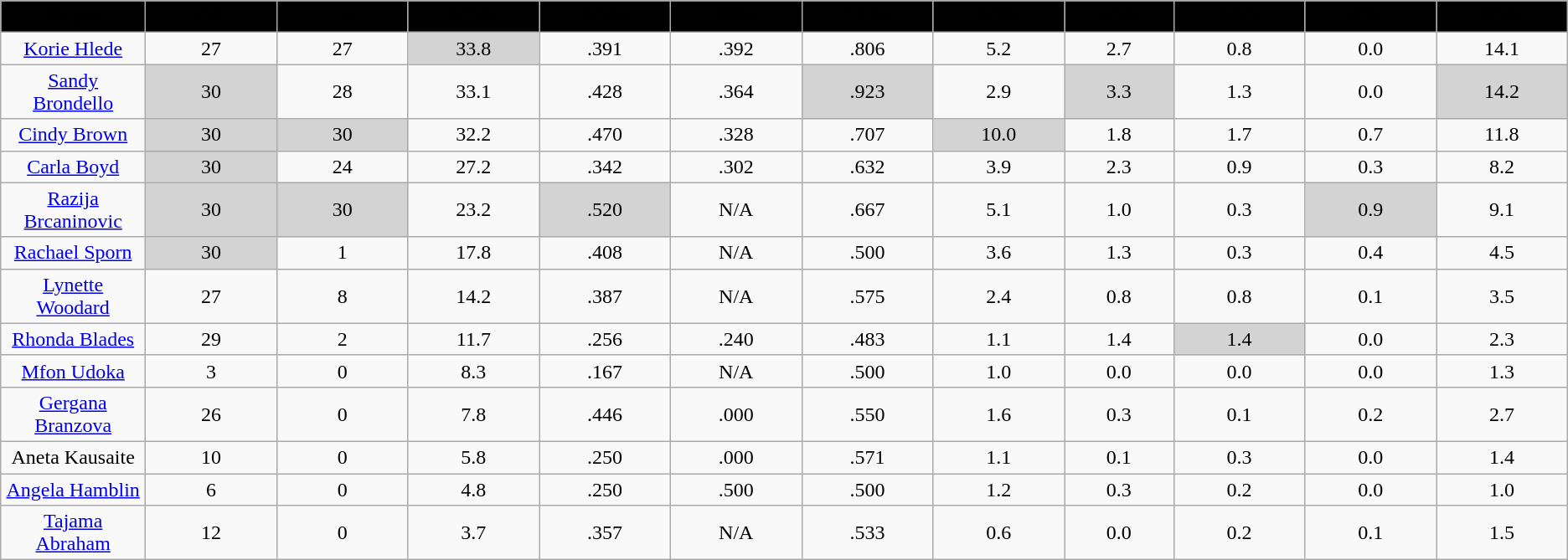<table class="wikitable sortable" style="text-align:center;">
<tr>
<th style="background: #010101" width="6%"><span>Player</span></th>
<th style="background: #010101" width="6%"><span>GP</span></th>
<th style="background: #010101" width="6%"><span>GS</span></th>
<th style="background: #010101" width="6%"><span>MPG</span></th>
<th style="background: #010101" width="6%"><span>FG%</span></th>
<th style="background: #010101" width="6%"><span>3P%</span></th>
<th style="background: #010101" width="6%"><span>FT%</span></th>
<th style="background: #010101" width="6%"><span>RPG</span></th>
<th style="background: #010101" width="5%"><span>APG</span></th>
<th style="background: #010101" width="6%"><span>SPG</span></th>
<th style="background: #010101" width="6%"><span>BPG</span></th>
<th style="background: #010101" width="6%"><span>PPG</span></th>
</tr>
<tr>
<td><a href='#'>Korie Hlede</a></td>
<td>27</td>
<td>27</td>
<td style="background:#D3D3D3;">33.8</td>
<td>.391</td>
<td>.392</td>
<td>.806</td>
<td>5.2</td>
<td>2.7</td>
<td>0.8</td>
<td>0.0</td>
<td>14.1</td>
</tr>
<tr>
<td><a href='#'>Sandy Brondello</a></td>
<td style="background:#D3D3D3;">30</td>
<td>28</td>
<td>33.1</td>
<td>.428</td>
<td>.364</td>
<td style="background:#D3D3D3;">.923</td>
<td>2.9</td>
<td style="background:#D3D3D3;">3.3</td>
<td>1.3</td>
<td>0.0</td>
<td style="background:#D3D3D3;">14.2</td>
</tr>
<tr>
<td><a href='#'>Cindy Brown</a></td>
<td style="background:#D3D3D3;">30</td>
<td style="background:#D3D3D3;">30</td>
<td>32.2</td>
<td>.470</td>
<td>.328</td>
<td>.707</td>
<td style="background:#D3D3D3;">10.0</td>
<td>1.8</td>
<td>1.7</td>
<td>0.7</td>
<td>11.8</td>
</tr>
<tr>
<td><a href='#'>Carla Boyd</a></td>
<td style="background:#D3D3D3;">30</td>
<td>24</td>
<td>27.2</td>
<td>.342</td>
<td>.302</td>
<td>.632</td>
<td>3.9</td>
<td>2.3</td>
<td>0.9</td>
<td>0.3</td>
<td>8.2</td>
</tr>
<tr>
<td><a href='#'>Razija Brcaninovic</a></td>
<td style="background:#D3D3D3;">30</td>
<td style="background:#D3D3D3;">30</td>
<td>23.2</td>
<td style="background:#D3D3D3;">.520</td>
<td>N/A</td>
<td>.667</td>
<td>5.1</td>
<td>1.0</td>
<td>0.3</td>
<td style="background:#D3D3D3;">0.9</td>
<td>9.1</td>
</tr>
<tr>
<td><a href='#'>Rachael Sporn</a></td>
<td style="background:#D3D3D3;">30</td>
<td>1</td>
<td>17.8</td>
<td>.408</td>
<td>N/A</td>
<td>.500</td>
<td>3.6</td>
<td>1.3</td>
<td>0.3</td>
<td>0.4</td>
<td>4.5</td>
</tr>
<tr>
<td><a href='#'>Lynette Woodard</a></td>
<td>27</td>
<td>8</td>
<td>14.2</td>
<td>.387</td>
<td>N/A</td>
<td>.575</td>
<td>2.4</td>
<td>0.8</td>
<td>0.8</td>
<td>0.1</td>
<td>3.5</td>
</tr>
<tr>
<td><a href='#'>Rhonda Blades</a></td>
<td>29</td>
<td>2</td>
<td>11.7</td>
<td>.256</td>
<td>.240</td>
<td>.483</td>
<td>1.1</td>
<td>1.4</td>
<td style="background:#D3D3D3;">1.4</td>
<td>0.0</td>
<td>2.3</td>
</tr>
<tr>
<td><a href='#'>Mfon Udoka</a></td>
<td>3</td>
<td>0</td>
<td>8.3</td>
<td>.167</td>
<td>N/A</td>
<td>.500</td>
<td>1.0</td>
<td>0.0</td>
<td>0.0</td>
<td>0.0</td>
<td>1.3</td>
</tr>
<tr>
<td><a href='#'>Gergana Branzova</a></td>
<td>26</td>
<td>0</td>
<td>7.8</td>
<td>.446</td>
<td>.000</td>
<td>.550</td>
<td>1.6</td>
<td>0.3</td>
<td>0.1</td>
<td>0.2</td>
<td>2.7</td>
</tr>
<tr>
<td>Aneta Kausaite</td>
<td>10</td>
<td>0</td>
<td>5.8</td>
<td>.250</td>
<td>.000</td>
<td>.571</td>
<td>1.1</td>
<td>0.1</td>
<td>0.3</td>
<td>0.0</td>
<td>1.4</td>
</tr>
<tr>
<td><a href='#'>Angela Hamblin</a></td>
<td>6</td>
<td>0</td>
<td>4.8</td>
<td>.250</td>
<td>.500</td>
<td>.500</td>
<td>1.2</td>
<td>0.3</td>
<td>0.2</td>
<td>0.0</td>
<td>1.0</td>
</tr>
<tr>
<td><a href='#'>Tajama Abraham</a></td>
<td>12</td>
<td>0</td>
<td>3.7</td>
<td>.357</td>
<td>N/A</td>
<td>.533</td>
<td>0.6</td>
<td>0.0</td>
<td>0.2</td>
<td>0.1</td>
<td>1.5</td>
</tr>
</table>
